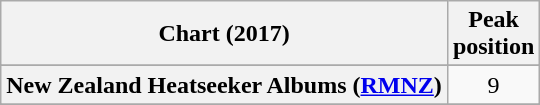<table class="wikitable sortable plainrowheaders" style="text-align:center">
<tr>
<th scope="col">Chart (2017)</th>
<th scope="col">Peak<br> position</th>
</tr>
<tr>
</tr>
<tr>
</tr>
<tr>
</tr>
<tr>
</tr>
<tr>
</tr>
<tr>
</tr>
<tr>
<th scope="row">New Zealand Heatseeker Albums (<a href='#'>RMNZ</a>)</th>
<td>9</td>
</tr>
<tr>
</tr>
<tr>
</tr>
<tr>
</tr>
<tr>
</tr>
<tr>
</tr>
<tr>
</tr>
</table>
